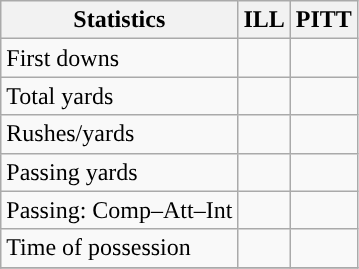<table class="wikitable" style="float: left;">
<tr>
<th>Statistics</th>
<th>ILL</th>
<th>PITT</th>
</tr>
<tr>
<td>First downs</td>
<td></td>
<td></td>
</tr>
<tr>
<td>Total yards</td>
<td></td>
<td></td>
</tr>
<tr>
<td>Rushes/yards</td>
<td></td>
<td></td>
</tr>
<tr>
<td>Passing yards</td>
<td></td>
<td></td>
</tr>
<tr>
<td>Passing: Comp–Att–Int</td>
<td></td>
<td></td>
</tr>
<tr>
<td>Time of possession</td>
<td></td>
<td></td>
</tr>
<tr>
</tr>
</table>
